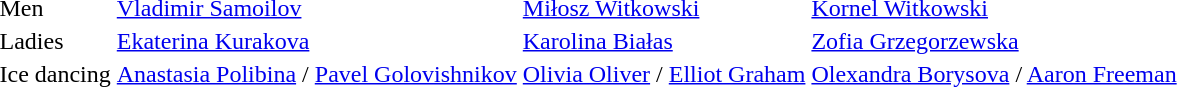<table>
<tr>
<td>Men</td>
<td><a href='#'>Vladimir Samoilov</a></td>
<td><a href='#'>Miłosz Witkowski</a></td>
<td><a href='#'>Kornel Witkowski</a></td>
</tr>
<tr>
<td>Ladies</td>
<td><a href='#'>Ekaterina Kurakova</a></td>
<td><a href='#'>Karolina Białas</a></td>
<td><a href='#'>Zofia Grzegorzewska</a></td>
</tr>
<tr>
<td>Ice dancing</td>
<td><a href='#'>Anastasia Polibina</a> / <a href='#'>Pavel Golovishnikov</a></td>
<td><a href='#'>Olivia Oliver</a> / <a href='#'>Elliot Graham</a></td>
<td><a href='#'>Olexandra Borysova</a> / <a href='#'>Aaron Freeman</a></td>
</tr>
</table>
